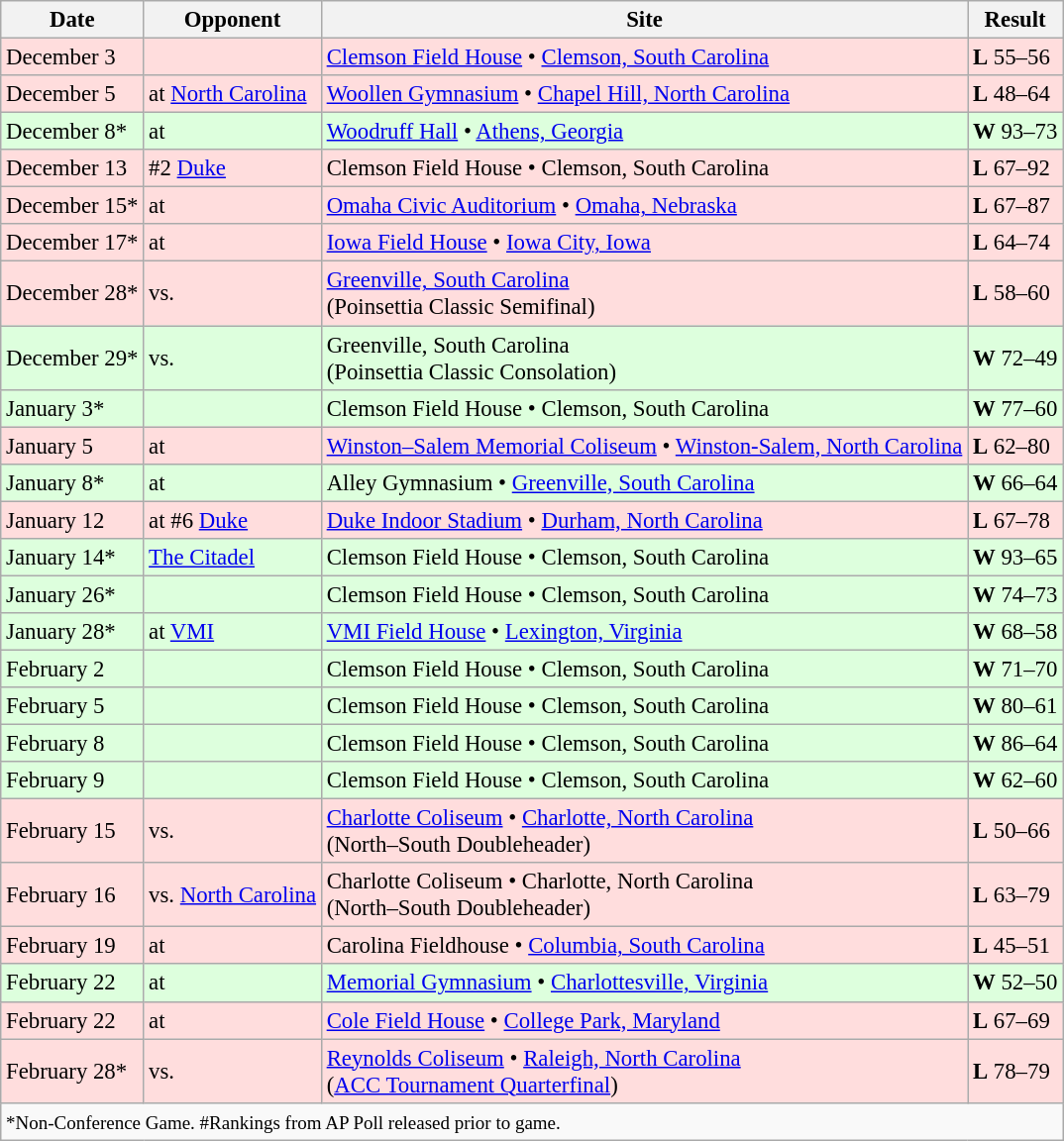<table class="wikitable" style="font-size:95%;">
<tr>
<th>Date</th>
<th>Opponent</th>
<th>Site</th>
<th>Result</th>
</tr>
<tr style="background: #ffdddd;">
<td>December 3</td>
<td></td>
<td><a href='#'>Clemson Field House</a> • <a href='#'>Clemson, South Carolina</a></td>
<td><strong>L</strong> 55–56</td>
</tr>
<tr style="background: #ffdddd;">
<td>December 5</td>
<td>at <a href='#'>North Carolina</a></td>
<td><a href='#'>Woollen Gymnasium</a> • <a href='#'>Chapel Hill, North Carolina</a></td>
<td><strong>L</strong> 48–64</td>
</tr>
<tr style="background: #ddffdd;">
<td>December 8*</td>
<td>at </td>
<td><a href='#'>Woodruff Hall</a> • <a href='#'>Athens, Georgia</a></td>
<td><strong>W</strong> 93–73</td>
</tr>
<tr style="background: #ffdddd;">
<td>December 13</td>
<td>#2 <a href='#'>Duke</a></td>
<td>Clemson Field House • Clemson, South Carolina</td>
<td><strong>L</strong> 67–92</td>
</tr>
<tr style="background: #ffdddd;">
<td>December 15*</td>
<td>at </td>
<td><a href='#'>Omaha Civic Auditorium</a> • <a href='#'>Omaha, Nebraska</a></td>
<td><strong>L</strong> 67–87</td>
</tr>
<tr style="background: #ffdddd;">
<td>December 17*</td>
<td>at </td>
<td><a href='#'>Iowa Field House</a> • <a href='#'>Iowa City, Iowa</a></td>
<td><strong>L</strong> 64–74</td>
</tr>
<tr style="background: #ffdddd;">
<td>December 28*</td>
<td>vs. </td>
<td><a href='#'>Greenville, South Carolina</a><br>(Poinsettia Classic Semifinal)</td>
<td><strong>L</strong> 58–60</td>
</tr>
<tr style="background: #ddffdd;">
<td>December 29*</td>
<td>vs. </td>
<td>Greenville, South Carolina<br>(Poinsettia Classic Consolation)</td>
<td><strong>W</strong> 72–49</td>
</tr>
<tr style="background: #ddffdd;">
<td>January 3*</td>
<td></td>
<td>Clemson Field House • Clemson, South Carolina</td>
<td><strong>W</strong> 77–60</td>
</tr>
<tr style="background: #ffdddd;">
<td>January 5</td>
<td>at </td>
<td><a href='#'>Winston–Salem Memorial Coliseum</a> • <a href='#'>Winston-Salem, North Carolina</a></td>
<td><strong>L</strong> 62–80</td>
</tr>
<tr style="background: #ddffdd;">
<td>January 8*</td>
<td>at </td>
<td>Alley Gymnasium • <a href='#'>Greenville, South Carolina</a></td>
<td><strong>W</strong> 66–64</td>
</tr>
<tr style="background: #ffdddd;">
<td>January 12</td>
<td>at #6 <a href='#'>Duke</a></td>
<td><a href='#'>Duke Indoor Stadium</a> • <a href='#'>Durham, North Carolina</a></td>
<td><strong>L</strong> 67–78</td>
</tr>
<tr style="background: #ddffdd;">
<td>January 14*</td>
<td><a href='#'>The Citadel</a></td>
<td>Clemson Field House • Clemson, South Carolina</td>
<td><strong>W</strong> 93–65</td>
</tr>
<tr style="background: #ddffdd;">
<td>January 26*</td>
<td></td>
<td>Clemson Field House • Clemson, South Carolina</td>
<td><strong>W</strong> 74–73</td>
</tr>
<tr style="background: #ddffdd;">
<td>January 28*</td>
<td>at <a href='#'>VMI</a></td>
<td><a href='#'>VMI Field House</a> • <a href='#'>Lexington, Virginia</a></td>
<td><strong>W</strong> 68–58</td>
</tr>
<tr style="background: #ddffdd;">
<td>February 2</td>
<td></td>
<td>Clemson Field House • Clemson, South Carolina</td>
<td><strong>W</strong> 71–70</td>
</tr>
<tr style="background: #ddffdd;">
<td>February 5</td>
<td></td>
<td>Clemson Field House • Clemson, South Carolina</td>
<td><strong>W</strong> 80–61</td>
</tr>
<tr style="background: #ddffdd;">
<td>February 8</td>
<td></td>
<td>Clemson Field House • Clemson, South Carolina</td>
<td><strong>W</strong> 86–64</td>
</tr>
<tr style="background: #ddffdd;">
<td>February 9</td>
<td></td>
<td>Clemson Field House • Clemson, South Carolina</td>
<td><strong>W</strong> 62–60</td>
</tr>
<tr style="background: #ffdddd;">
<td>February 15</td>
<td>vs. </td>
<td><a href='#'>Charlotte Coliseum</a> • <a href='#'>Charlotte, North Carolina</a><br>(North–South Doubleheader)</td>
<td><strong>L</strong> 50–66</td>
</tr>
<tr style="background: #ffdddd;">
<td>February 16</td>
<td>vs. <a href='#'>North Carolina</a></td>
<td>Charlotte Coliseum • Charlotte, North Carolina<br>(North–South Doubleheader)</td>
<td><strong>L</strong> 63–79</td>
</tr>
<tr style="background: #ffdddd;">
<td>February 19</td>
<td>at </td>
<td>Carolina Fieldhouse • <a href='#'>Columbia, South Carolina</a></td>
<td><strong>L</strong> 45–51</td>
</tr>
<tr style="background: #ddffdd;">
<td>February 22</td>
<td>at </td>
<td><a href='#'>Memorial Gymnasium</a> • <a href='#'>Charlottesville, Virginia</a></td>
<td><strong>W</strong> 52–50</td>
</tr>
<tr style="background: #ffdddd;">
<td>February 22</td>
<td>at </td>
<td><a href='#'>Cole Field House</a> • <a href='#'>College Park, Maryland</a></td>
<td><strong>L</strong> 67–69</td>
</tr>
<tr style="background: #ffdddd;">
<td>February 28*</td>
<td>vs. </td>
<td><a href='#'>Reynolds Coliseum</a> • <a href='#'>Raleigh, North Carolina</a><br>(<a href='#'>ACC Tournament Quarterfinal</a>)</td>
<td><strong>L</strong> 78–79</td>
</tr>
<tr style="background:#f9f9f9;">
<td colspan=4><small>*Non-Conference Game. #Rankings from AP Poll released prior to game.</small></td>
</tr>
</table>
